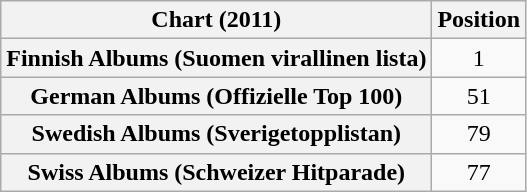<table class="wikitable sortable plainrowheaders" style="text-align:center">
<tr>
<th scope="col">Chart (2011)</th>
<th scope="col">Position</th>
</tr>
<tr>
<th scope="row">Finnish Albums (Suomen virallinen lista)</th>
<td>1</td>
</tr>
<tr>
<th scope="row">German Albums (Offizielle Top 100)</th>
<td>51</td>
</tr>
<tr>
<th scope="row">Swedish Albums (Sverigetopplistan)</th>
<td>79</td>
</tr>
<tr>
<th scope="row">Swiss Albums (Schweizer Hitparade)</th>
<td>77</td>
</tr>
</table>
